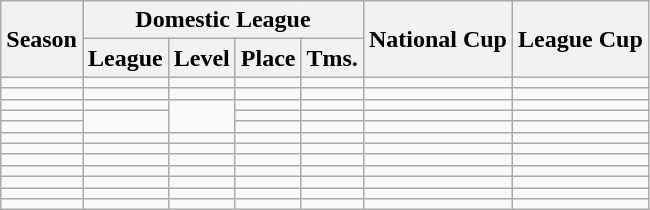<table class="wikitable">
<tr style="background:#f0f6fa;">
<th rowspan="2"><strong>Season</strong></th>
<th colspan="4"><strong>Domestic League</strong></th>
<th rowspan="2"><strong>National Cup</strong></th>
<th rowspan="2"><strong>League Cup</strong></th>
</tr>
<tr>
<th>League</th>
<th>Level</th>
<th>Place</th>
<th>Tms.</th>
</tr>
<tr>
<td></td>
<td></td>
<td></td>
<td></td>
<td></td>
<td></td>
<td></td>
</tr>
<tr>
<td></td>
<td></td>
<td></td>
<td></td>
<td></td>
<td></td>
<td></td>
</tr>
<tr>
<td></td>
<td></td>
<td rowspan="3"></td>
<td></td>
<td></td>
<td></td>
<td></td>
</tr>
<tr>
<td></td>
<td rowspan="2"></td>
<td></td>
<td></td>
<td></td>
<td></td>
</tr>
<tr>
<td></td>
<td></td>
<td></td>
<td></td>
<td></td>
</tr>
<tr>
<td></td>
<td></td>
<td></td>
<td></td>
<td></td>
<td></td>
<td></td>
</tr>
<tr>
<td></td>
<td></td>
<td></td>
<td></td>
<td></td>
<td></td>
<td></td>
</tr>
<tr>
<td></td>
<td></td>
<td></td>
<td></td>
<td></td>
<td></td>
<td></td>
</tr>
<tr>
<td></td>
<td></td>
<td></td>
<td></td>
<td></td>
<td></td>
<td></td>
</tr>
<tr>
<td></td>
<td></td>
<td></td>
<td></td>
<td></td>
<td></td>
<td></td>
</tr>
<tr>
<td></td>
<td></td>
<td></td>
<td></td>
<td></td>
<td></td>
<td></td>
</tr>
<tr>
<td></td>
<td></td>
<td></td>
<td></td>
<td></td>
<td></td>
<td></td>
</tr>
</table>
